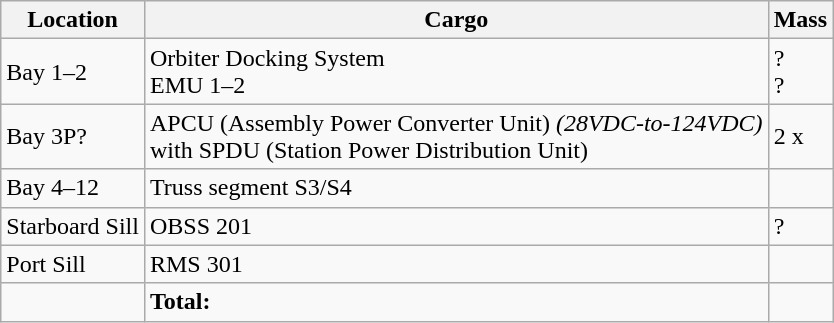<table class="wikitable">
<tr>
<th>Location</th>
<th>Cargo</th>
<th>Mass</th>
</tr>
<tr>
<td>Bay 1–2</td>
<td>Orbiter Docking System<br>EMU 1–2</td>
<td>?<br>?</td>
</tr>
<tr>
<td>Bay 3P?</td>
<td>APCU (Assembly Power Converter Unit) <em>(28VDC-to-124VDC)</em><br>with SPDU (Station Power Distribution Unit)</td>
<td>2 x <br></td>
</tr>
<tr>
<td>Bay 4–12</td>
<td>Truss segment S3/S4</td>
<td></td>
</tr>
<tr>
<td>Starboard Sill</td>
<td>OBSS 201</td>
<td>?</td>
</tr>
<tr>
<td>Port Sill</td>
<td>RMS 301</td>
<td></td>
</tr>
<tr>
<td></td>
<td><strong>Total:</strong></td>
<td><strong></strong></td>
</tr>
</table>
